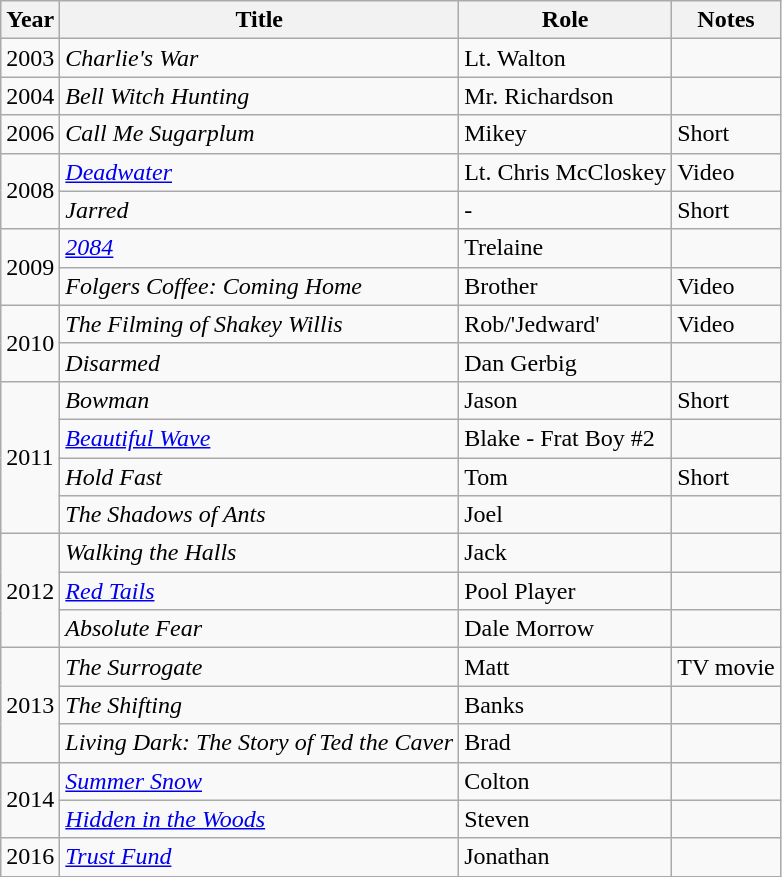<table class="wikitable sortable">
<tr>
<th>Year</th>
<th>Title</th>
<th>Role</th>
<th>Notes</th>
</tr>
<tr>
<td>2003</td>
<td><em>Charlie's War</em></td>
<td>Lt. Walton</td>
<td></td>
</tr>
<tr>
<td>2004</td>
<td><em>Bell Witch Hunting</em></td>
<td>Mr. Richardson</td>
<td></td>
</tr>
<tr>
<td>2006</td>
<td><em>Call Me Sugarplum</em></td>
<td>Mikey</td>
<td>Short</td>
</tr>
<tr>
<td rowspan="2">2008</td>
<td><em><a href='#'>Deadwater</a></em></td>
<td>Lt. Chris McCloskey</td>
<td>Video</td>
</tr>
<tr>
<td><em>Jarred</em></td>
<td>-</td>
<td>Short</td>
</tr>
<tr>
<td rowspan="2">2009</td>
<td><em><a href='#'>2084</a></em></td>
<td>Trelaine</td>
<td></td>
</tr>
<tr>
<td><em>Folgers Coffee: Coming Home</em></td>
<td>Brother</td>
<td>Video</td>
</tr>
<tr>
<td rowspan="2">2010</td>
<td><em>The Filming of Shakey Willis</em></td>
<td>Rob/'Jedward'</td>
<td>Video</td>
</tr>
<tr>
<td><em>Disarmed</em></td>
<td>Dan Gerbig</td>
<td></td>
</tr>
<tr>
<td rowspan="4">2011</td>
<td><em>Bowman</em></td>
<td>Jason</td>
<td>Short</td>
</tr>
<tr>
<td><em><a href='#'>Beautiful Wave</a></em></td>
<td>Blake - Frat Boy #2</td>
<td></td>
</tr>
<tr>
<td><em>Hold Fast</em></td>
<td>Tom</td>
<td>Short</td>
</tr>
<tr>
<td><em>The Shadows of Ants</em></td>
<td>Joel</td>
<td></td>
</tr>
<tr>
<td rowspan="3">2012</td>
<td><em>Walking the Halls</em></td>
<td>Jack</td>
<td></td>
</tr>
<tr>
<td><em><a href='#'>Red Tails</a></em></td>
<td>Pool Player</td>
<td></td>
</tr>
<tr>
<td><em>Absolute Fear</em></td>
<td>Dale Morrow</td>
<td></td>
</tr>
<tr>
<td rowspan="3">2013</td>
<td><em>The Surrogate</em></td>
<td>Matt</td>
<td>TV movie</td>
</tr>
<tr>
<td><em>The Shifting</em></td>
<td>Banks</td>
<td></td>
</tr>
<tr>
<td><em>Living Dark: The Story of Ted the Caver</em></td>
<td>Brad</td>
<td></td>
</tr>
<tr>
<td rowspan="2">2014</td>
<td><em><a href='#'>Summer Snow</a></em></td>
<td>Colton</td>
<td></td>
</tr>
<tr>
<td><em><a href='#'>Hidden in the Woods</a></em></td>
<td>Steven</td>
<td></td>
</tr>
<tr>
<td>2016</td>
<td><em><a href='#'>Trust Fund</a></em></td>
<td>Jonathan</td>
<td></td>
</tr>
</table>
